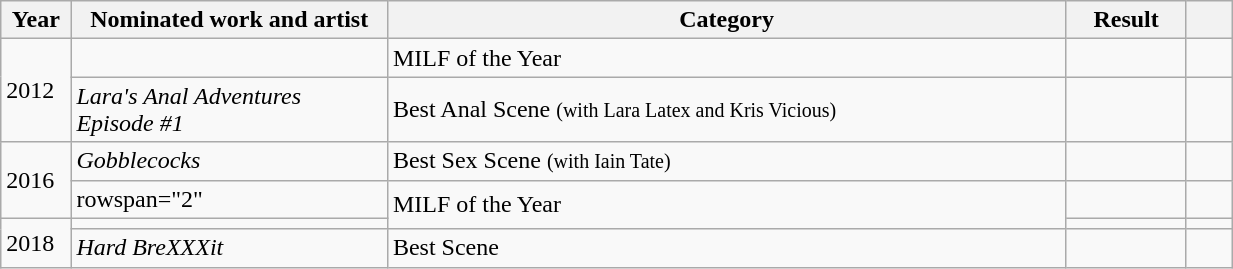<table class="wikitable" style="width:65%;">
<tr>
<th width=4%>Year</th>
<th style="width:21%;">Nominated work and artist</th>
<th style="width:45%;">Category</th>
<th style="width:8%;">Result</th>
<th width=3%></th>
</tr>
<tr>
<td rowspan="2">2012</td>
<td></td>
<td>MILF of the Year</td>
<td></td>
<td style="text-align:center;"></td>
</tr>
<tr>
<td><em>Lara's Anal Adventures Episode #1</em></td>
<td>Best Anal Scene <small>(with Lara Latex and Kris Vicious)</small></td>
<td></td>
<td style="text-align:center;"></td>
</tr>
<tr>
<td rowspan="2">2016</td>
<td><em>Gobblecocks</em></td>
<td>Best Sex Scene <small>(with Iain Tate)</small></td>
<td></td>
<td style="text-align:center;"></td>
</tr>
<tr>
<td>rowspan="2" </td>
<td rowspan="2">MILF of the Year</td>
<td></td>
<td style="text-align:center;"></td>
</tr>
<tr>
<td rowspan="2">2018</td>
<td></td>
<td style="text-align:center;"></td>
</tr>
<tr>
<td><em>Hard BreXXXit</em></td>
<td>Best Scene</td>
<td></td>
<td style="text-align:center;"></td>
</tr>
</table>
